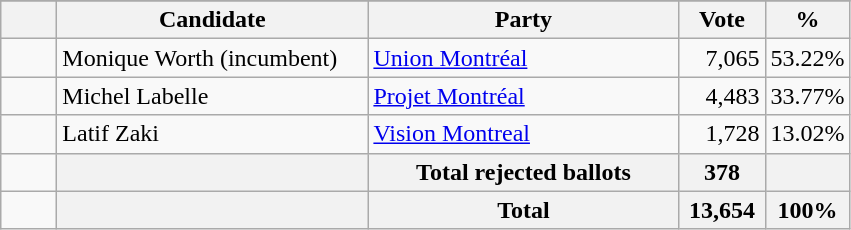<table class="wikitable">
<tr>
</tr>
<tr>
<th bgcolor="#DDDDFF" width="30px"> </th>
<th bgcolor="#DDDDFF" width="200px">Candidate</th>
<th bgcolor="#DDDDFF" width="200px">Party</th>
<th bgcolor="#DDDDFF" width="50px">Vote</th>
<th bgcolor="#DDDDFF" width="30px">%</th>
</tr>
<tr>
<td> </td>
<td>Monique Worth (incumbent)</td>
<td><a href='#'>Union Montréal</a></td>
<td align="right">7,065</td>
<td align="right">53.22%</td>
</tr>
<tr>
<td> </td>
<td>Michel Labelle</td>
<td><a href='#'>Projet Montréal</a></td>
<td align="right">4,483</td>
<td align="right">33.77%</td>
</tr>
<tr>
<td> </td>
<td>Latif Zaki</td>
<td><a href='#'>Vision Montreal</a></td>
<td align="right">1,728</td>
<td align="right">13.02%</td>
</tr>
<tr>
<td> </td>
<th></th>
<th align=right>Total rejected ballots</th>
<th align=right>378</th>
<th align=right></th>
</tr>
<tr>
<td> </td>
<th></th>
<th align=right>Total</th>
<th align=right>13,654</th>
<th align=right>100%</th>
</tr>
</table>
